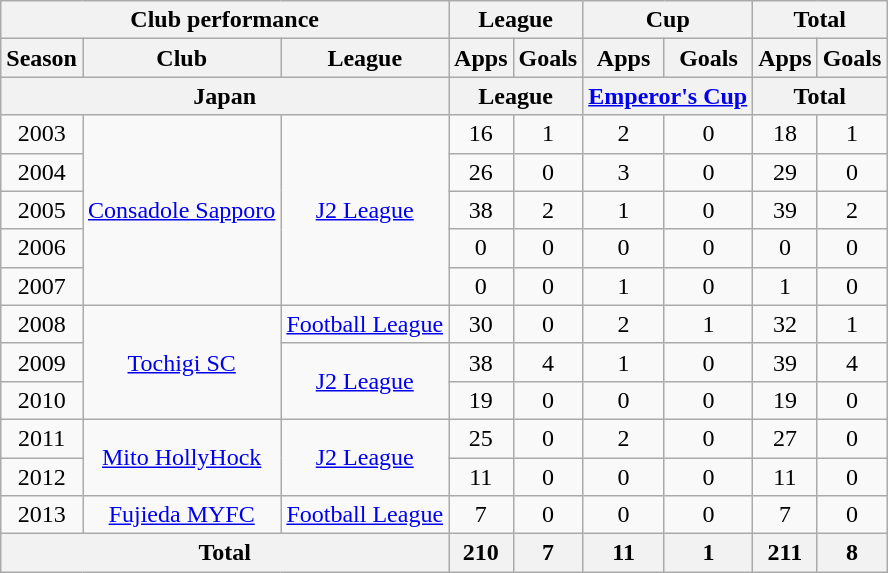<table class="wikitable" style="text-align:center;">
<tr>
<th colspan=3>Club performance</th>
<th colspan=2>League</th>
<th colspan=2>Cup</th>
<th colspan=2>Total</th>
</tr>
<tr>
<th>Season</th>
<th>Club</th>
<th>League</th>
<th>Apps</th>
<th>Goals</th>
<th>Apps</th>
<th>Goals</th>
<th>Apps</th>
<th>Goals</th>
</tr>
<tr>
<th colspan=3>Japan</th>
<th colspan=2>League</th>
<th colspan=2><a href='#'>Emperor's Cup</a></th>
<th colspan=2>Total</th>
</tr>
<tr>
<td>2003</td>
<td rowspan="5"><a href='#'>Consadole Sapporo</a></td>
<td rowspan="5"><a href='#'>J2 League</a></td>
<td>16</td>
<td>1</td>
<td>2</td>
<td>0</td>
<td>18</td>
<td>1</td>
</tr>
<tr>
<td>2004</td>
<td>26</td>
<td>0</td>
<td>3</td>
<td>0</td>
<td>29</td>
<td>0</td>
</tr>
<tr>
<td>2005</td>
<td>38</td>
<td>2</td>
<td>1</td>
<td>0</td>
<td>39</td>
<td>2</td>
</tr>
<tr>
<td>2006</td>
<td>0</td>
<td>0</td>
<td>0</td>
<td>0</td>
<td>0</td>
<td>0</td>
</tr>
<tr>
<td>2007</td>
<td>0</td>
<td>0</td>
<td>1</td>
<td>0</td>
<td>1</td>
<td>0</td>
</tr>
<tr>
<td>2008</td>
<td rowspan="3"><a href='#'>Tochigi SC</a></td>
<td><a href='#'>Football League</a></td>
<td>30</td>
<td>0</td>
<td>2</td>
<td>1</td>
<td>32</td>
<td>1</td>
</tr>
<tr>
<td>2009</td>
<td rowspan="2"><a href='#'>J2 League</a></td>
<td>38</td>
<td>4</td>
<td>1</td>
<td>0</td>
<td>39</td>
<td>4</td>
</tr>
<tr>
<td>2010</td>
<td>19</td>
<td>0</td>
<td>0</td>
<td>0</td>
<td>19</td>
<td>0</td>
</tr>
<tr>
<td>2011</td>
<td rowspan="2"><a href='#'>Mito HollyHock</a></td>
<td rowspan="2"><a href='#'>J2 League</a></td>
<td>25</td>
<td>0</td>
<td>2</td>
<td>0</td>
<td>27</td>
<td>0</td>
</tr>
<tr>
<td>2012</td>
<td>11</td>
<td>0</td>
<td>0</td>
<td>0</td>
<td>11</td>
<td>0</td>
</tr>
<tr>
<td>2013</td>
<td><a href='#'>Fujieda MYFC</a></td>
<td><a href='#'>Football League</a></td>
<td>7</td>
<td>0</td>
<td>0</td>
<td>0</td>
<td>7</td>
<td>0</td>
</tr>
<tr>
<th colspan=3>Total</th>
<th>210</th>
<th>7</th>
<th>11</th>
<th>1</th>
<th>211</th>
<th>8</th>
</tr>
</table>
